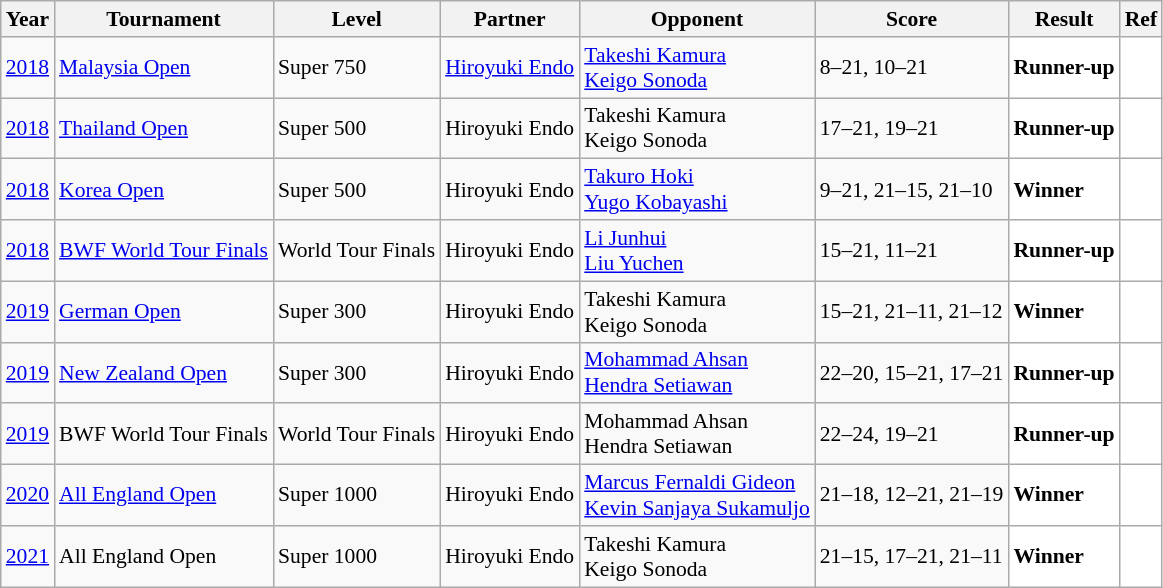<table class="sortable wikitable" style="font-size: 90%;">
<tr>
<th>Year</th>
<th>Tournament</th>
<th>Level</th>
<th>Partner</th>
<th>Opponent</th>
<th>Score</th>
<th>Result</th>
<th>Ref</th>
</tr>
<tr>
<td align="center"><a href='#'>2018</a></td>
<td align="left"><a href='#'>Malaysia Open</a></td>
<td align="left">Super 750</td>
<td align="left"> <a href='#'>Hiroyuki Endo</a></td>
<td align="left"> <a href='#'>Takeshi Kamura</a><br> <a href='#'>Keigo Sonoda</a></td>
<td align="left">8–21, 10–21</td>
<td style="text-align:left; background:white"> <strong>Runner-up</strong></td>
<td style="text-align:center; background:white"></td>
</tr>
<tr>
<td align="center"><a href='#'>2018</a></td>
<td align="left"><a href='#'>Thailand Open</a></td>
<td align="left">Super 500</td>
<td align="left"> Hiroyuki Endo</td>
<td align="left"> Takeshi Kamura<br> Keigo Sonoda</td>
<td align="left">17–21, 19–21</td>
<td style="text-align:left; background:white"> <strong>Runner-up</strong></td>
<td style="text-align:center; background:white"></td>
</tr>
<tr>
<td align="center"><a href='#'>2018</a></td>
<td align="left"><a href='#'>Korea Open</a></td>
<td align="left">Super 500</td>
<td align="left"> Hiroyuki Endo</td>
<td align="left"> <a href='#'>Takuro Hoki</a><br> <a href='#'>Yugo Kobayashi</a></td>
<td align="left">9–21, 21–15, 21–10</td>
<td style="text-align:left; background:white"> <strong>Winner</strong></td>
<td style="text-align:center; background:white"></td>
</tr>
<tr>
<td align="center"><a href='#'>2018</a></td>
<td align="left"><a href='#'>BWF World Tour Finals</a></td>
<td align="left">World Tour Finals</td>
<td align="left"> Hiroyuki Endo</td>
<td align="left"> <a href='#'>Li Junhui</a><br> <a href='#'>Liu Yuchen</a></td>
<td align="left">15–21, 11–21</td>
<td style="text-align:left; background:white"> <strong>Runner-up</strong></td>
<td style="text-align:center; background:white"></td>
</tr>
<tr>
<td align="center"><a href='#'>2019</a></td>
<td align="left"><a href='#'>German Open</a></td>
<td align="left">Super 300</td>
<td align="left"> Hiroyuki Endo</td>
<td align="left"> Takeshi Kamura<br> Keigo Sonoda</td>
<td align="left">15–21, 21–11, 21–12</td>
<td style="text-align:left; background:white"> <strong>Winner</strong></td>
<td style="text-align:center; background:white"></td>
</tr>
<tr>
<td align="center"><a href='#'>2019</a></td>
<td align="left"><a href='#'>New Zealand Open</a></td>
<td align="left">Super 300</td>
<td align="left"> Hiroyuki Endo</td>
<td align="left"> <a href='#'>Mohammad Ahsan</a><br> <a href='#'>Hendra Setiawan</a></td>
<td align="left">22–20, 15–21, 17–21</td>
<td style="text-align:left; background:white"> <strong>Runner-up</strong></td>
<td style="text-align:center; background:white"></td>
</tr>
<tr>
<td align="center"><a href='#'>2019</a></td>
<td align="left">BWF World Tour Finals</td>
<td align="left">World Tour Finals</td>
<td align="left"> Hiroyuki Endo</td>
<td align="left"> Mohammad Ahsan<br> Hendra Setiawan</td>
<td align="left">22–24, 19–21</td>
<td style="text-align:left; background:white"> <strong>Runner-up</strong></td>
<td style="text-align:center; background:white"></td>
</tr>
<tr>
<td align="center"><a href='#'>2020</a></td>
<td align="left"><a href='#'>All England Open</a></td>
<td align="left">Super 1000</td>
<td align="left"> Hiroyuki Endo</td>
<td align="left"> <a href='#'>Marcus Fernaldi Gideon</a><br> <a href='#'>Kevin Sanjaya Sukamuljo</a></td>
<td align="left">21–18, 12–21, 21–19</td>
<td style="text-align:left; background:white"> <strong>Winner</strong></td>
<td style="text-align:center; background:white"></td>
</tr>
<tr>
<td align="center"><a href='#'>2021</a></td>
<td align="left">All England Open</td>
<td align="left">Super 1000</td>
<td align="left"> Hiroyuki Endo</td>
<td align="left"> Takeshi Kamura<br> Keigo Sonoda</td>
<td align="left">21–15, 17–21, 21–11</td>
<td style="text-align:left; background:white"> <strong>Winner</strong></td>
<td style="text-align:center; background:white"></td>
</tr>
</table>
